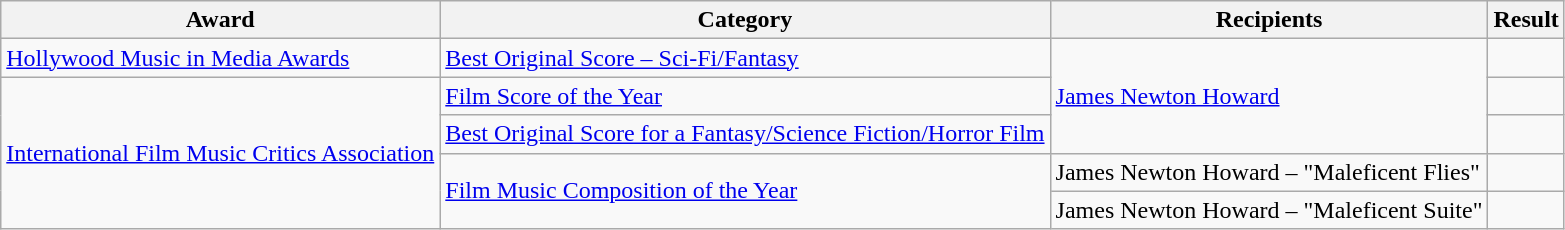<table class="wikitable">
<tr>
<th>Award</th>
<th>Category</th>
<th>Recipients</th>
<th>Result</th>
</tr>
<tr>
<td><a href='#'>Hollywood Music in Media Awards</a></td>
<td><a href='#'>Best Original Score – Sci-Fi/Fantasy</a></td>
<td rowspan="3"><a href='#'>James Newton Howard</a></td>
<td></td>
</tr>
<tr>
<td rowspan="4"><a href='#'>International Film Music Critics Association</a></td>
<td><a href='#'>Film Score of the Year</a></td>
<td></td>
</tr>
<tr>
<td><a href='#'>Best Original Score for a Fantasy/Science Fiction/Horror Film</a></td>
<td></td>
</tr>
<tr>
<td rowspan="2"><a href='#'>Film Music Composition of the Year</a></td>
<td>James Newton Howard – "Maleficent Flies"</td>
<td></td>
</tr>
<tr>
<td>James Newton Howard – "Maleficent Suite"</td>
<td></td>
</tr>
</table>
